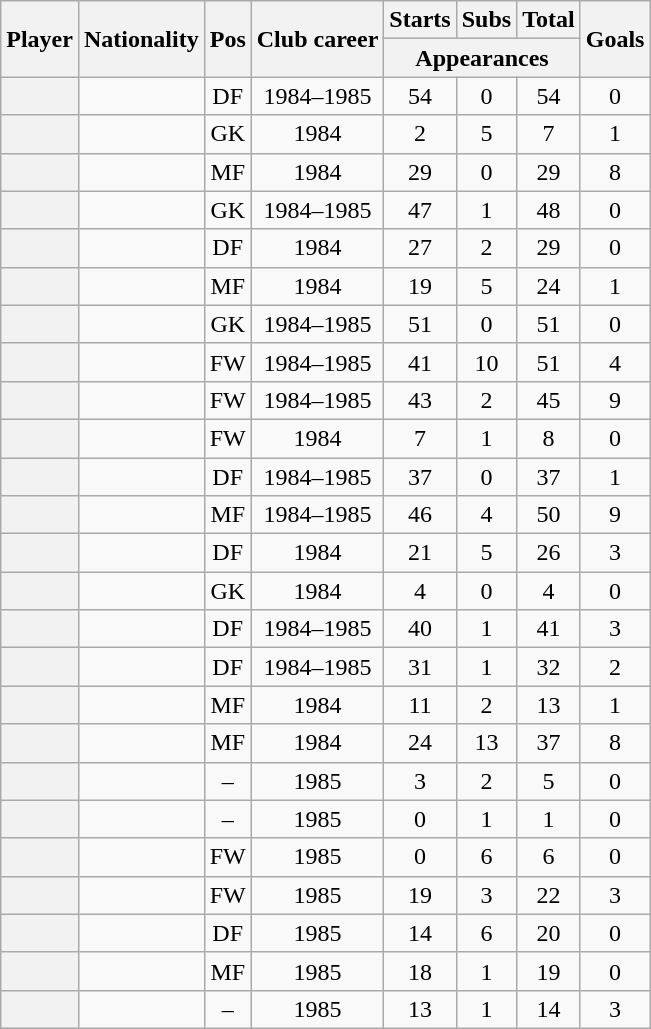<table class="wikitable sortable plainrowheaders" style="text-align:center;">
<tr>
<th scope=col rowspan="2">Player</th>
<th scope=col rowspan="2">Nationality</th>
<th scope=col rowspan="2">Pos</th>
<th scope=col rowspan="2">Club career</th>
<th scope=col>Starts</th>
<th scope=col>Subs</th>
<th scope=col>Total</th>
<th rowspan="2" scope=col>Goals</th>
</tr>
<tr class=unsortable>
<th scope=col colspan="3">Appearances</th>
</tr>
<tr>
<th scope=row></th>
<td align="left"></td>
<td>DF</td>
<td>1984–1985</td>
<td>54</td>
<td>0</td>
<td>54</td>
<td>0</td>
</tr>
<tr>
<th scope=row></th>
<td align="left"></td>
<td>GK</td>
<td>1984</td>
<td>2</td>
<td>5</td>
<td>7</td>
<td>1</td>
</tr>
<tr>
<th scope=row></th>
<td align="left"></td>
<td>MF</td>
<td>1984</td>
<td>29</td>
<td>0</td>
<td>29</td>
<td>8</td>
</tr>
<tr>
<th scope=row></th>
<td align="left"></td>
<td>GK</td>
<td>1984–1985</td>
<td>47</td>
<td>1</td>
<td>48</td>
<td>0</td>
</tr>
<tr>
<th scope=row></th>
<td align="left"></td>
<td>DF</td>
<td>1984</td>
<td>27</td>
<td>2</td>
<td>29</td>
<td>0</td>
</tr>
<tr>
<th scope=row></th>
<td align="left"></td>
<td>MF</td>
<td>1984</td>
<td>19</td>
<td>5</td>
<td>24</td>
<td>1</td>
</tr>
<tr>
<th scope=row></th>
<td align="left"></td>
<td>GK</td>
<td>1984–1985</td>
<td>51</td>
<td>0</td>
<td>51</td>
<td>0</td>
</tr>
<tr>
<th scope=row></th>
<td align="left"></td>
<td>FW</td>
<td>1984–1985</td>
<td>41</td>
<td>10</td>
<td>51</td>
<td>4</td>
</tr>
<tr>
<th scope=row></th>
<td align="left"></td>
<td>FW</td>
<td>1984–1985</td>
<td>43</td>
<td>2</td>
<td>45</td>
<td>9</td>
</tr>
<tr>
<th scope=row></th>
<td align="left"></td>
<td>FW</td>
<td>1984</td>
<td>7</td>
<td>1</td>
<td>8</td>
<td>0</td>
</tr>
<tr>
<th scope=row></th>
<td align="left"></td>
<td>DF</td>
<td>1984–1985</td>
<td>37</td>
<td>0</td>
<td>37</td>
<td>1</td>
</tr>
<tr>
<th scope=row></th>
<td align="left"></td>
<td>MF</td>
<td>1984–1985</td>
<td>46</td>
<td>4</td>
<td>50</td>
<td>9</td>
</tr>
<tr>
<th scope=row></th>
<td align="left"></td>
<td>DF</td>
<td>1984</td>
<td>21</td>
<td>5</td>
<td>26</td>
<td>3</td>
</tr>
<tr>
<th scope=row></th>
<td align="left"></td>
<td>GK</td>
<td>1984</td>
<td>4</td>
<td>0</td>
<td>4</td>
<td>0</td>
</tr>
<tr>
<th scope=row></th>
<td align="left"></td>
<td>DF</td>
<td>1984–1985</td>
<td>40</td>
<td>1</td>
<td>41</td>
<td>3</td>
</tr>
<tr>
<th scope=row></th>
<td align="left"></td>
<td>DF</td>
<td>1984–1985</td>
<td>31</td>
<td>1</td>
<td>32</td>
<td>2</td>
</tr>
<tr>
<th scope=row></th>
<td align="left"></td>
<td>MF</td>
<td>1984</td>
<td>11</td>
<td>2</td>
<td>13</td>
<td>1</td>
</tr>
<tr>
<th scope=row></th>
<td align="left"></td>
<td>MF</td>
<td>1984</td>
<td>24</td>
<td>13</td>
<td>37</td>
<td>8</td>
</tr>
<tr>
<th scope=row></th>
<td align="left"></td>
<td>–</td>
<td>1985</td>
<td>3</td>
<td>2</td>
<td>5</td>
<td>0</td>
</tr>
<tr>
<th scope=row></th>
<td align="left"></td>
<td>–</td>
<td>1985</td>
<td>0</td>
<td>1</td>
<td>1</td>
<td>0</td>
</tr>
<tr>
<th scope=row></th>
<td align="left"></td>
<td>FW</td>
<td>1985</td>
<td>0</td>
<td>6</td>
<td>6</td>
<td>0</td>
</tr>
<tr>
<th scope=row></th>
<td align="left"></td>
<td>FW</td>
<td>1985</td>
<td>19</td>
<td>3</td>
<td>22</td>
<td>3</td>
</tr>
<tr>
<th scope=row></th>
<td align="left"></td>
<td>DF</td>
<td>1985</td>
<td>14</td>
<td>6</td>
<td>20</td>
<td>0</td>
</tr>
<tr>
<th scope=row></th>
<td align="left"></td>
<td>MF</td>
<td>1985</td>
<td>18</td>
<td>1</td>
<td>19</td>
<td>0</td>
</tr>
<tr>
<th scope=row></th>
<td align="left"></td>
<td>–</td>
<td>1985</td>
<td>13</td>
<td>1</td>
<td>14</td>
<td>3</td>
</tr>
</table>
